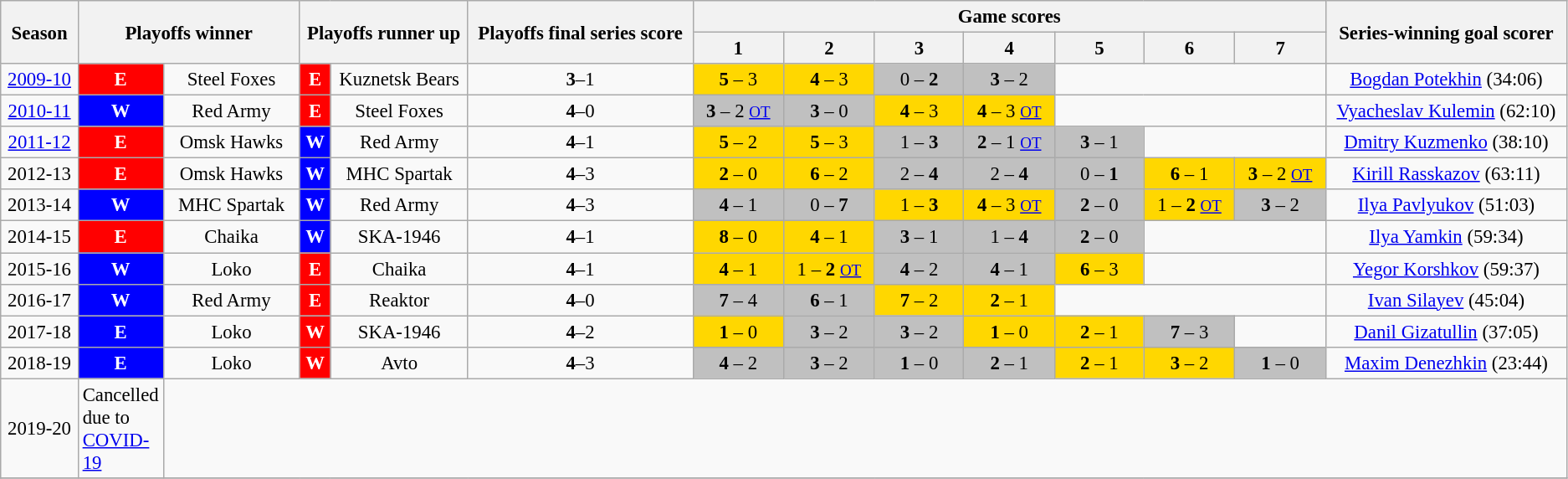<table class="wikitable" style="font-size: 95%">
<tr>
<th rowspan=2>Season</th>
<th rowspan=2 colspan=2>Playoffs winner</th>
<th rowspan=2 colspan=2>Playoffs runner up</th>
<th rowspan=2>Playoffs final series score</th>
<th colspan=7>Game scores</th>
<th rowspan=2>Series-winning goal scorer</th>
</tr>
<tr>
<th>1</th>
<th>2</th>
<th>3</th>
<th>4</th>
<th style="width: 6%">5</th>
<th style="width: 6%">6</th>
<th style="width: 6%">7</th>
</tr>
<tr>
<td style="text-align: center; width: 5%"><a href='#'>2009-10</a></td>
<td style="text-align: center; width: 2%;background:red;color:white"><strong>E</strong></td>
<td style="text-align: center; width: 9%">Steel Foxes</td>
<td style="text-align: center; width: 2%;background:red;color:white"><strong>E</strong></td>
<td style="text-align: center; width: 9%">Kuznetsk Bears</td>
<td style="text-align: center; width: 15%"><strong>3</strong>–1</td>
<td style="text-align: center; background:gold;width: 6%"><strong>5</strong> – 3</td>
<td style="text-align: center; background:gold;width: 6%"><strong>4</strong> – 3</td>
<td style="text-align: center; background:silver;width: 6%">0 – <strong>2</strong></td>
<td style="text-align: center; background:silver;width: 6%"><strong>3</strong> – 2</td>
<td style="text-align: center; width: 18%" colspan=3></td>
<td style="text-align: center; width: 16%"><a href='#'>Bogdan Potekhin</a> (34:06)</td>
</tr>
<tr>
<td style="text-align: center; "><a href='#'>2010-11</a></td>
<td style="text-align: center; background:blue;color:white"><strong>W</strong></td>
<td style="text-align: center;">Red Army</td>
<td style="text-align: center; ;background:red;color:white"><strong>E</strong></td>
<td style="text-align: center;">Steel Foxes</td>
<td style="text-align: center; "><strong>4</strong>–0</td>
<td style="text-align: center; background:silver"><strong>3</strong> – 2 <small><a href='#'>OT</a></small></td>
<td style="text-align: center; background:silver"><strong>3</strong> – 0</td>
<td style="text-align: center; background:gold"><strong>4</strong> – 3</td>
<td style="text-align: center; background:gold"><strong>4</strong> – 3 <small><a href='#'>OT</a></small></td>
<td style="text-align: center; " colspan=3></td>
<td style="text-align: center; "><a href='#'>Vyacheslav Kulemin</a> (62:10)</td>
</tr>
<tr>
<td style="text-align: center; "><a href='#'>2011-12</a></td>
<td style="text-align: center; background:red;color:white"><strong>E</strong></td>
<td style="text-align: center;">Omsk Hawks</td>
<td style="text-align: center; ;background:blue;color:white"><strong>W</strong></td>
<td style="text-align: center;">Red Army</td>
<td style="text-align: center; "><strong>4</strong>–1</td>
<td style="text-align: center; background:gold"><strong>5</strong> – 2</td>
<td style="text-align: center; background:gold"><strong>5</strong> – 3</td>
<td style="text-align: center; background:silver">1 – <strong>3</strong></td>
<td style="text-align: center; background:silver"><strong>2</strong> – 1 <small><a href='#'>OT</a></small></td>
<td style="text-align: center; background:silver"><strong>3</strong> – 1</td>
<td colspan=2></td>
<td style="text-align: center; "><a href='#'>Dmitry Kuzmenko</a> (38:10)</td>
</tr>
<tr>
<td style="text-align: center; ">2012-13</td>
<td style="text-align: center; background:red;color:white"><strong>E</strong></td>
<td style="text-align: center;">Omsk Hawks</td>
<td style="text-align: center; ;background:blue;color:white"><strong>W</strong></td>
<td style="text-align: center;">MHC Spartak</td>
<td style="text-align: center; "><strong>4</strong>–3</td>
<td style="text-align: center; background:gold"><strong>2</strong> – 0</td>
<td style="text-align: center; background:gold"><strong>6</strong> – 2</td>
<td style="text-align: center; background:silver">2 – <strong>4</strong></td>
<td style="text-align: center; background:silver">2 – <strong>4</strong></td>
<td style="text-align: center; background:silver">0 – <strong>1</strong></td>
<td style="text-align: center; background:gold"><strong>6</strong> – 1</td>
<td style="text-align: center; background:gold"><strong>3</strong> – 2 <small><a href='#'>OT</a></small></td>
<td style="text-align: center; "><a href='#'>Kirill Rasskazov</a> (63:11)</td>
</tr>
<tr>
<td style="text-align: center; ">2013-14</td>
<td style="text-align: center; ;background:blue;color:white"><strong>W</strong></td>
<td style="text-align: center;">MHC Spartak</td>
<td style="text-align: center; ;background:blue;color:white"><strong>W</strong></td>
<td style="text-align: center;">Red Army</td>
<td style="text-align: center; "><strong>4</strong>–3</td>
<td style="text-align: center; background:silver"><strong>4</strong> – 1</td>
<td style="text-align: center; background:silver">0 – <strong>7</strong></td>
<td style="text-align: center; background:gold">1 – <strong>3</strong></td>
<td style="text-align: center; background:gold"><strong>4</strong> – 3 <small><a href='#'>OT</a></small></td>
<td style="text-align: center; background:silver"><strong>2</strong> – 0</td>
<td style="text-align: center; background:gold">1 – <strong>2</strong> <small><a href='#'>OT</a></small></td>
<td style="text-align: center; background:silver"><strong>3</strong> – 2</td>
<td style="text-align: center; "><a href='#'>Ilya Pavlyukov</a> (51:03)</td>
</tr>
<tr>
<td style="text-align: center; ">2014-15</td>
<td style="text-align: center; background:red;color:white"><strong>E</strong></td>
<td style="text-align: center;">Chaika</td>
<td style="text-align: center; ;background:blue;color:white"><strong>W</strong></td>
<td style="text-align: center;">SKA-1946</td>
<td style="text-align: center; "><strong>4</strong>–1</td>
<td style="text-align: center; background:gold"><strong>8</strong> – 0</td>
<td style="text-align: center; background:gold"><strong>4</strong> – 1</td>
<td style="text-align: center; background:silver"><strong>3</strong> – 1</td>
<td style="text-align: center; background:silver">1 – <strong>4</strong></td>
<td style="text-align: center; background:silver"><strong>2</strong> – 0</td>
<td colspan=2></td>
<td style="text-align: center; "><a href='#'>Ilya Yamkin</a> (59:34)</td>
</tr>
<tr>
<td style="text-align: center; ">2015-16</td>
<td style="text-align: center; ;background:blue;color:white"><strong>W</strong></td>
<td style="text-align: center;">Loko</td>
<td style="text-align: center; background:red;color:white"><strong>E</strong></td>
<td style="text-align: center;">Chaika</td>
<td style="text-align: center; "><strong>4</strong>–1</td>
<td style="text-align: center; background:gold"><strong>4</strong> – 1</td>
<td style="text-align: center; background:gold">1 – <strong>2</strong> <small><a href='#'>OT</a></small></td>
<td style="text-align: center; background:silver"><strong>4</strong> – 2</td>
<td style="text-align: center; background:silver"><strong>4</strong> – 1</td>
<td style="text-align: center; background:gold"><strong>6</strong> – 3</td>
<td colspan=2></td>
<td style="text-align: center; "><a href='#'>Yegor Korshkov</a> (59:37)</td>
</tr>
<tr>
<td style="text-align: center; ">2016-17</td>
<td style="text-align: center; ;background:blue;color:white"><strong>W</strong></td>
<td style="text-align: center;">Red Army</td>
<td style="text-align: center; background:red;color:white"><strong>E</strong></td>
<td style="text-align: center;">Reaktor</td>
<td style="text-align: center; "><strong>4</strong>–0</td>
<td style="text-align: center; background:silver"><strong>7</strong> – 4</td>
<td style="text-align: center; background:silver"><strong>6</strong> – 1</td>
<td style="text-align: center; background:gold"><strong>7</strong> – 2</td>
<td style="text-align: center; background:gold"><strong>2</strong> – 1</td>
<td style="text-align: center; " colspan=3></td>
<td style="text-align: center; "><a href='#'>Ivan Silayev</a> (45:04)</td>
</tr>
<tr>
<td style="text-align: center; ">2017-18</td>
<td style="text-align: center; ;background:blue;color:white"><strong>E</strong></td>
<td style="text-align: center;">Loko</td>
<td style="text-align: center; background:red;color:white"><strong>W</strong></td>
<td style="text-align: center;">SKA-1946</td>
<td style="text-align: center; "><strong>4</strong>–2</td>
<td style="text-align: center; background:Gold"><strong>1</strong> – 0</td>
<td style="text-align: center; background:silver"><strong>3</strong> – 2</td>
<td style="text-align: center; background:Silver"><strong>3</strong> – 2</td>
<td style="text-align: center; background:gold"><strong>1</strong> – 0</td>
<td style="text-align: center; background:gold"><strong>2</strong> – 1</td>
<td style="text-align: center; background:silver"><strong>7</strong> – 3</td>
<td style="text-align: center; " colspan=1></td>
<td style="text-align: center; "><a href='#'>Danil Gizatullin</a> (37:05)</td>
</tr>
<tr>
<td style="text-align: center; ">2018-19</td>
<td style="text-align: center; ;background:blue;color:white"><strong>E</strong></td>
<td style="text-align: center;">Loko</td>
<td style="text-align: center; background:red;color:white"><strong>W</strong></td>
<td style="text-align: center;">Avto</td>
<td style="text-align: center; "><strong>4</strong>–3</td>
<td style="text-align: center; background:silver"><strong>4</strong> – 2</td>
<td style="text-align: center; background:silver"><strong>3</strong> – 2</td>
<td style="text-align: center; background:silver"><strong>1</strong> – 0</td>
<td style="text-align: center; background:silver"><strong>2</strong> – 1</td>
<td style="text-align: center; background:gold"><strong>2</strong> – 1</td>
<td style="text-align: center; background:gold"><strong>3</strong> – 2</td>
<td style="text-align: center; background:silver"><strong>1</strong> – 0</td>
<td style="text-align: center; "><a href='#'>Maxim Denezhkin</a> (23:44)</td>
</tr>
<tr>
<td style="text-align: center; ">2019-20</td>
<td>Cancelled due to <a href='#'>COVID-19</a></td>
<td style="text-align: center; " colspan=12></td>
</tr>
<tr>
</tr>
</table>
